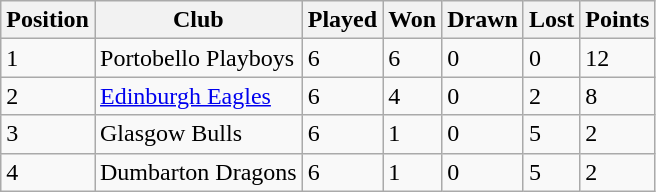<table class="wikitable">
<tr>
<th>Position</th>
<th>Club</th>
<th>Played</th>
<th>Won</th>
<th>Drawn</th>
<th>Lost</th>
<th>Points</th>
</tr>
<tr>
<td>1</td>
<td>Portobello Playboys</td>
<td>6</td>
<td>6</td>
<td>0</td>
<td>0</td>
<td>12</td>
</tr>
<tr>
<td>2</td>
<td><a href='#'>Edinburgh Eagles</a></td>
<td>6</td>
<td>4</td>
<td>0</td>
<td>2</td>
<td>8</td>
</tr>
<tr>
<td>3</td>
<td>Glasgow Bulls</td>
<td>6</td>
<td>1</td>
<td>0</td>
<td>5</td>
<td>2</td>
</tr>
<tr>
<td>4</td>
<td>Dumbarton Dragons</td>
<td>6</td>
<td>1</td>
<td>0</td>
<td>5</td>
<td>2</td>
</tr>
</table>
